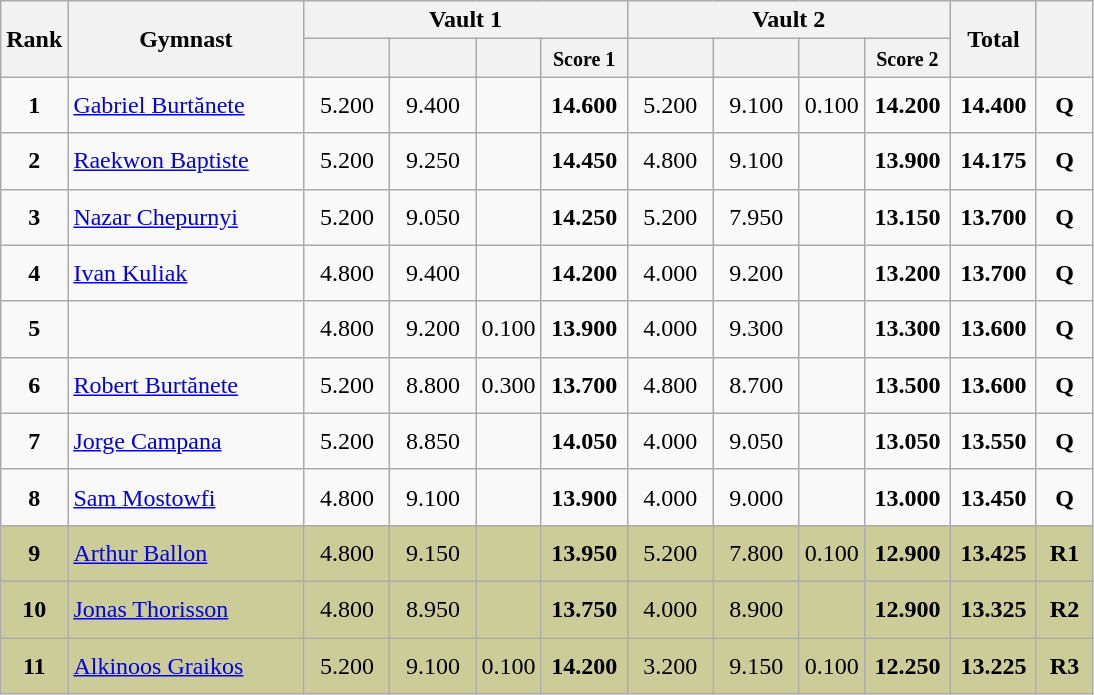<table style="text-align:center;" class="wikitable sortable">
<tr>
<th style="width:15px;" rowspan="2">Rank</th>
<th style="width:150px;" rowspan="2">Gymnast</th>
<th colspan="4">Vault 1</th>
<th colspan="4">Vault 2</th>
<th style="width:50px;" rowspan="2">Total</th>
<th style="width:30px;" rowspan="2"><small></small></th>
</tr>
<tr>
<th style="width:50px;"><small></small></th>
<th style="width:50px;"><small></small></th>
<th style="width:20px;"><small></small></th>
<th style="width:50px;"><small>Score 1</small></th>
<th style="width:50px;"><small></small></th>
<th style="width:50px;"><small></small></th>
<th style="width:20px;"><small></small></th>
<th style="width:50px;"><small>Score 2</small></th>
</tr>
<tr>
<td scope="row" style="text-align:center"><strong>1</strong></td>
<td style="height:30px; text-align:left;"> <a href='#'>Gabriel Burtănete</a></td>
<td>5.200</td>
<td>9.400</td>
<td></td>
<td><strong>14.600</strong></td>
<td>5.200</td>
<td>9.100</td>
<td>0.100</td>
<td><strong>14.200</strong></td>
<td><strong>14.400</strong></td>
<td><strong>Q</strong></td>
</tr>
<tr>
<td scope="row" style="text-align:center"><strong>2</strong></td>
<td style="height:30px; text-align:left;"> <a href='#'>Raekwon Baptiste</a></td>
<td>5.200</td>
<td>9.250</td>
<td></td>
<td><strong>14.450</strong></td>
<td>4.800</td>
<td>9.100</td>
<td></td>
<td><strong>13.900</strong></td>
<td><strong>14.175</strong></td>
<td><strong>Q</strong></td>
</tr>
<tr>
<td scope="row" style="text-align:center"><strong>3</strong></td>
<td style="height:30px; text-align:left;"> <a href='#'>Nazar Chepurnyi</a></td>
<td>5.200</td>
<td>9.050</td>
<td></td>
<td><strong>14.250</strong></td>
<td>5.200</td>
<td>7.950</td>
<td></td>
<td><strong>13.150</strong></td>
<td><strong>13.700</strong></td>
<td><strong>Q</strong></td>
</tr>
<tr>
<td scope="row" style="text-align:center"><strong>4</strong></td>
<td style="height:30px; text-align:left;"> <a href='#'>Ivan Kuliak</a></td>
<td>4.800</td>
<td>9.400</td>
<td></td>
<td><strong>14.200</strong></td>
<td>4.000</td>
<td>9.200</td>
<td></td>
<td><strong>13.200</strong></td>
<td><strong>13.700</strong></td>
<td><strong>Q</strong></td>
</tr>
<tr>
<td scope="row" style="text-align:center"><strong>5</strong></td>
<td style="height:30px; text-align:left;"></td>
<td>4.800</td>
<td>9.200</td>
<td>0.100</td>
<td><strong>13.900</strong></td>
<td>4.000</td>
<td>9.300</td>
<td></td>
<td><strong>13.300</strong></td>
<td><strong>13.600</strong></td>
<td><strong>Q</strong></td>
</tr>
<tr>
<td scope="row" style="text-align:center"><strong>6</strong></td>
<td style="height:30px; text-align:left;"> <a href='#'>Robert Burtănete</a></td>
<td>5.200</td>
<td>8.800</td>
<td>0.300</td>
<td><strong>13.700</strong></td>
<td>4.800</td>
<td>8.700</td>
<td></td>
<td><strong>13.500</strong></td>
<td><strong>13.600</strong></td>
<td><strong>Q</strong></td>
</tr>
<tr>
<td scope="row" style="text-align:center"><strong>7</strong></td>
<td style="height:30px; text-align:left;"> <a href='#'>Jorge Campana</a></td>
<td>5.200</td>
<td>8.850</td>
<td></td>
<td><strong>14.050</strong></td>
<td>4.000</td>
<td>9.050</td>
<td></td>
<td><strong>13.050</strong></td>
<td><strong>13.550</strong></td>
<td><strong>Q</strong></td>
</tr>
<tr>
<td scope="row" style="text-align:center"><strong>8</strong></td>
<td style="height:30px; text-align:left;"> <a href='#'>Sam Mostowfi</a></td>
<td>4.800</td>
<td>9.100</td>
<td></td>
<td><strong>13.900</strong></td>
<td>4.000</td>
<td>9.000</td>
<td></td>
<td><strong>13.000</strong></td>
<td><strong>13.450</strong></td>
<td><strong>Q</strong></td>
</tr>
<tr style="background:#cccc99;">
<td scope="row" style="text-align:center"><strong>9</strong></td>
<td style="height:30px; text-align:left;"> <a href='#'>Arthur Ballon</a></td>
<td>4.800</td>
<td>9.150</td>
<td></td>
<td><strong>13.950</strong></td>
<td>5.200</td>
<td>7.800</td>
<td>0.100</td>
<td><strong>12.900</strong></td>
<td><strong>13.425</strong></td>
<td><strong>R1</strong></td>
</tr>
<tr style="background:#cccc99;">
<td scope="row" style="text-align:center"><strong>10</strong></td>
<td style="height:30px; text-align:left;"> <a href='#'>Jonas Thorisson</a></td>
<td>4.800</td>
<td>8.950</td>
<td></td>
<td><strong>13.750</strong></td>
<td>4.000</td>
<td>8.900</td>
<td></td>
<td><strong>12.900</strong></td>
<td><strong>13.325</strong></td>
<td><strong>R2</strong></td>
</tr>
<tr style="background:#cccc99;">
<td scope="row" style="text-align:center"><strong>11</strong></td>
<td style="height:30px; text-align:left;"> <a href='#'>Alkinoos Graikos</a></td>
<td>5.200</td>
<td>9.100</td>
<td>0.100</td>
<td><strong>14.200</strong></td>
<td>3.200</td>
<td>9.150</td>
<td>0.100</td>
<td><strong>12.250</strong></td>
<td><strong>13.225</strong></td>
<td><strong>R3</strong></td>
</tr>
</table>
